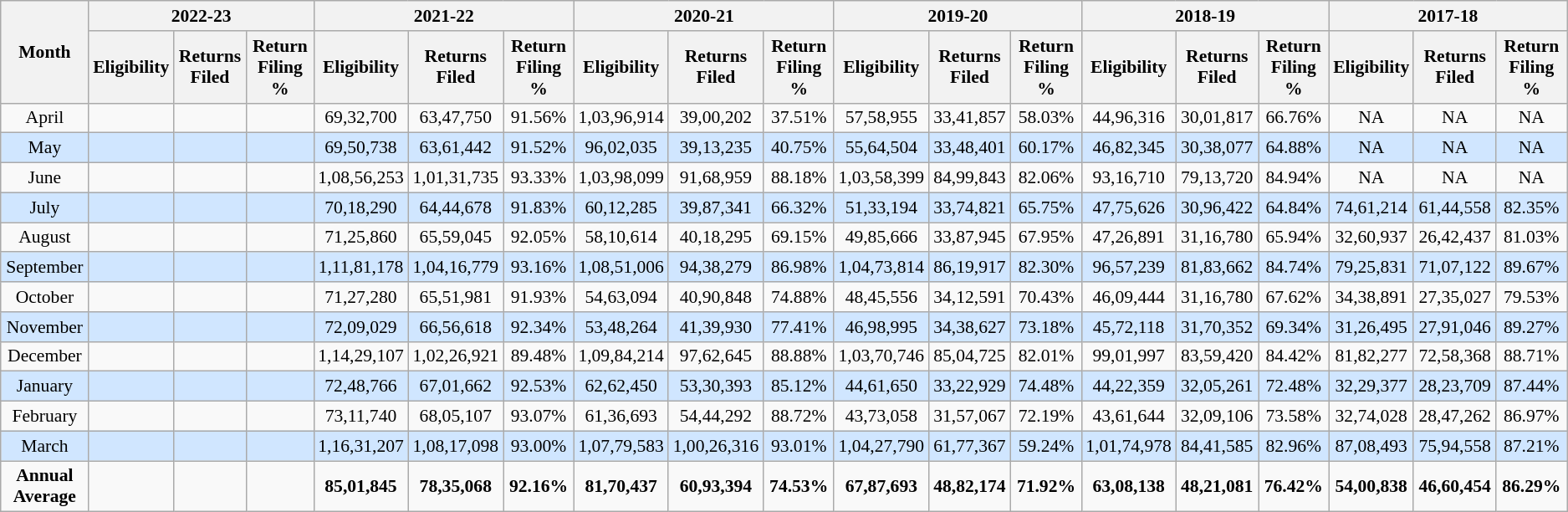<table class="wikitable sortable" style="font-size:90%; text-align: center;">
<tr>
<th rowspan="2">Month</th>
<th colspan=3>2022-23</th>
<th colspan=3>2021-22</th>
<th colspan=3>2020-21</th>
<th colspan=3>2019-20</th>
<th colspan=3>2018-19</th>
<th colspan=3>2017-18</th>
</tr>
<tr>
<th>Eligibility</th>
<th>Returns Filed</th>
<th>Return Filing %</th>
<th>Eligibility</th>
<th>Returns Filed</th>
<th>Return Filing %</th>
<th>Eligibility</th>
<th>Returns Filed</th>
<th>Return Filing %</th>
<th>Eligibility</th>
<th>Returns Filed</th>
<th>Return Filing %</th>
<th>Eligibility</th>
<th>Returns Filed</th>
<th>Return Filing %</th>
<th>Eligibility</th>
<th>Returns Filed</th>
<th>Return Filing %</th>
</tr>
<tr>
<td>April</td>
<td></td>
<td></td>
<td></td>
<td>69,32,700</td>
<td>63,47,750</td>
<td>91.56% </td>
<td>1,03,96,914</td>
<td>39,00,202</td>
<td>37.51% </td>
<td>57,58,955</td>
<td>33,41,857</td>
<td>58.03% </td>
<td>44,96,316</td>
<td>30,01,817</td>
<td>66.76% </td>
<td>NA</td>
<td>NA</td>
<td>NA</td>
</tr>
<tr style="background:#D0E6FF">
<td>May</td>
<td></td>
<td></td>
<td></td>
<td>69,50,738</td>
<td>63,61,442</td>
<td>91.52% </td>
<td>96,02,035</td>
<td>39,13,235</td>
<td>40.75% </td>
<td>55,64,504</td>
<td>33,48,401</td>
<td>60.17% </td>
<td>46,82,345</td>
<td>30,38,077</td>
<td>64.88% </td>
<td>NA</td>
<td>NA</td>
<td>NA</td>
</tr>
<tr>
<td>June</td>
<td></td>
<td></td>
<td></td>
<td>1,08,56,253</td>
<td>1,01,31,735</td>
<td>93.33% </td>
<td>1,03,98,099</td>
<td>91,68,959</td>
<td>88.18% </td>
<td>1,03,58,399</td>
<td>84,99,843</td>
<td>82.06% </td>
<td>93,16,710</td>
<td>79,13,720</td>
<td>84.94% </td>
<td>NA</td>
<td>NA</td>
<td>NA</td>
</tr>
<tr style="background:#D0E6FF">
<td>July</td>
<td></td>
<td></td>
<td></td>
<td>70,18,290</td>
<td>64,44,678</td>
<td>91.83% </td>
<td>60,12,285</td>
<td>39,87,341</td>
<td>66.32% </td>
<td>51,33,194</td>
<td>33,74,821</td>
<td>65.75% </td>
<td>47,75,626</td>
<td>30,96,422</td>
<td>64.84% </td>
<td>74,61,214</td>
<td>61,44,558</td>
<td>82.35% </td>
</tr>
<tr>
<td>August</td>
<td></td>
<td></td>
<td></td>
<td>71,25,860</td>
<td>65,59,045</td>
<td>92.05% </td>
<td>58,10,614</td>
<td>40,18,295</td>
<td>69.15% </td>
<td>49,85,666</td>
<td>33,87,945</td>
<td>67.95% </td>
<td>47,26,891</td>
<td>31,16,780</td>
<td>65.94% </td>
<td>32,60,937</td>
<td>26,42,437</td>
<td>81.03% </td>
</tr>
<tr style="background:#D0E6FF">
<td>September</td>
<td></td>
<td></td>
<td></td>
<td>1,11,81,178</td>
<td>1,04,16,779</td>
<td>93.16% </td>
<td>1,08,51,006</td>
<td>94,38,279</td>
<td>86.98% </td>
<td>1,04,73,814</td>
<td>86,19,917</td>
<td>82.30% </td>
<td>96,57,239</td>
<td>81,83,662</td>
<td>84.74% </td>
<td>79,25,831</td>
<td>71,07,122</td>
<td>89.67% </td>
</tr>
<tr>
<td>October</td>
<td></td>
<td></td>
<td></td>
<td>71,27,280</td>
<td>65,51,981</td>
<td>91.93% </td>
<td>54,63,094</td>
<td>40,90,848</td>
<td>74.88% </td>
<td>48,45,556</td>
<td>34,12,591</td>
<td>70.43% </td>
<td>46,09,444</td>
<td>31,16,780</td>
<td>67.62% </td>
<td>34,38,891</td>
<td>27,35,027</td>
<td>79.53% </td>
</tr>
<tr style="background:#D0E6FF">
<td>November</td>
<td></td>
<td></td>
<td></td>
<td>72,09,029</td>
<td>66,56,618</td>
<td>92.34% </td>
<td>53,48,264</td>
<td>41,39,930</td>
<td>77.41% </td>
<td>46,98,995</td>
<td>34,38,627</td>
<td>73.18% </td>
<td>45,72,118</td>
<td>31,70,352</td>
<td>69.34% </td>
<td>31,26,495</td>
<td>27,91,046</td>
<td>89.27% </td>
</tr>
<tr>
<td>December</td>
<td></td>
<td></td>
<td></td>
<td>1,14,29,107</td>
<td>1,02,26,921</td>
<td>89.48% </td>
<td>1,09,84,214</td>
<td>97,62,645</td>
<td>88.88% </td>
<td>1,03,70,746</td>
<td>85,04,725</td>
<td>82.01% </td>
<td>99,01,997</td>
<td>83,59,420</td>
<td>84.42% </td>
<td>81,82,277</td>
<td>72,58,368</td>
<td>88.71% </td>
</tr>
<tr style="background:#D0E6FF">
<td>January</td>
<td></td>
<td></td>
<td></td>
<td>72,48,766</td>
<td>67,01,662</td>
<td>92.53% </td>
<td>62,62,450</td>
<td>53,30,393</td>
<td>85.12% </td>
<td>44,61,650</td>
<td>33,22,929</td>
<td>74.48% </td>
<td>44,22,359</td>
<td>32,05,261</td>
<td>72.48% </td>
<td>32,29,377</td>
<td>28,23,709</td>
<td>87.44% </td>
</tr>
<tr>
<td>February</td>
<td></td>
<td></td>
<td></td>
<td>73,11,740</td>
<td>68,05,107</td>
<td>93.07% </td>
<td>61,36,693</td>
<td>54,44,292</td>
<td>88.72% </td>
<td>43,73,058</td>
<td>31,57,067</td>
<td>72.19% </td>
<td>43,61,644</td>
<td>32,09,106</td>
<td>73.58% </td>
<td>32,74,028</td>
<td>28,47,262</td>
<td>86.97% </td>
</tr>
<tr style="background:#D0E6FF">
<td>March</td>
<td></td>
<td></td>
<td></td>
<td>1,16,31,207</td>
<td>1,08,17,098</td>
<td>93.00% </td>
<td>1,07,79,583</td>
<td>1,00,26,316</td>
<td>93.01% </td>
<td>1,04,27,790</td>
<td>61,77,367</td>
<td>59.24% </td>
<td>1,01,74,978</td>
<td>84,41,585</td>
<td>82.96% </td>
<td>87,08,493</td>
<td>75,94,558</td>
<td>87.21%  </td>
</tr>
<tr>
<td><strong>Annual Average</strong></td>
<td></td>
<td></td>
<td></td>
<td><strong>85,01,845</strong></td>
<td><strong>78,35,068</strong></td>
<td><strong>92.16%</strong></td>
<td><strong>81,70,437</strong></td>
<td><strong>60,93,394</strong></td>
<td><strong>74.53%</strong></td>
<td><strong>67,87,693</strong></td>
<td><strong>48,82,174</strong></td>
<td><strong>71.92%</strong></td>
<td><strong>63,08,138</strong></td>
<td><strong>48,21,081</strong></td>
<td><strong>76.42%</strong></td>
<td><strong>54,00,838 </strong></td>
<td><strong>46,60,454 </strong></td>
<td><strong>86.29% </strong></td>
</tr>
</table>
